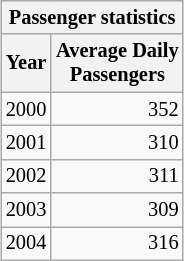<table class="wikitable" style="margin: 1em 0.2em; text-align: center; font-size: 85%;">
<tr style="background: #ddd;">
<th colspan="2">Passenger statistics</th>
</tr>
<tr>
<th>Year</th>
<th>Average Daily <br> Passengers</th>
</tr>
<tr>
<td>2000</td>
<td style="text-align:right;">352</td>
</tr>
<tr>
<td>2001</td>
<td style="text-align:right;">310</td>
</tr>
<tr>
<td>2002</td>
<td style="text-align:right;">311</td>
</tr>
<tr>
<td>2003</td>
<td style="text-align:right;">309</td>
</tr>
<tr>
<td>2004</td>
<td style="text-align:right;">316</td>
</tr>
</table>
